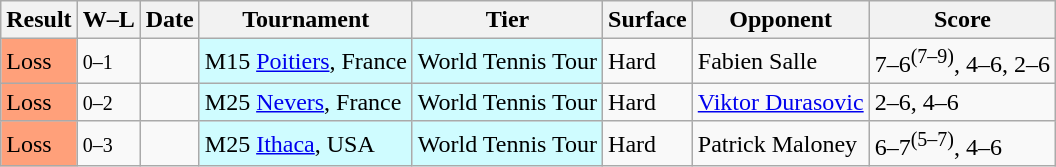<table class="sortable wikitable">
<tr>
<th>Result</th>
<th class="unsortable">W–L</th>
<th>Date</th>
<th>Tournament</th>
<th>Tier</th>
<th>Surface</th>
<th>Opponent</th>
<th class="unsortable">Score</th>
</tr>
<tr>
<td bgcolor=FFA07A>Loss</td>
<td><small>0–1</small></td>
<td></td>
<td style="background:#cffcff;">M15 <a href='#'>Poitiers</a>, France</td>
<td style="background:#cffcff;">World Tennis Tour</td>
<td>Hard</td>
<td> Fabien Salle</td>
<td>7–6<sup>(7–9)</sup>, 4–6, 2–6</td>
</tr>
<tr>
<td bgcolor=FFA07A>Loss</td>
<td><small>0–2</small></td>
<td></td>
<td style="background:#cffcff;">M25 <a href='#'>Nevers</a>, France</td>
<td style="background:#cffcff;">World Tennis Tour</td>
<td>Hard</td>
<td> <a href='#'>Viktor Durasovic</a></td>
<td>2–6, 4–6</td>
</tr>
<tr>
<td bgcolor=FFA07A>Loss</td>
<td><small>0–3</small></td>
<td></td>
<td style="background:#cffcff;">M25 <a href='#'>Ithaca</a>, USA</td>
<td style="background:#cffcff;">World Tennis Tour</td>
<td>Hard</td>
<td> Patrick Maloney</td>
<td>6–7<sup>(5–7)</sup>, 4–6</td>
</tr>
</table>
